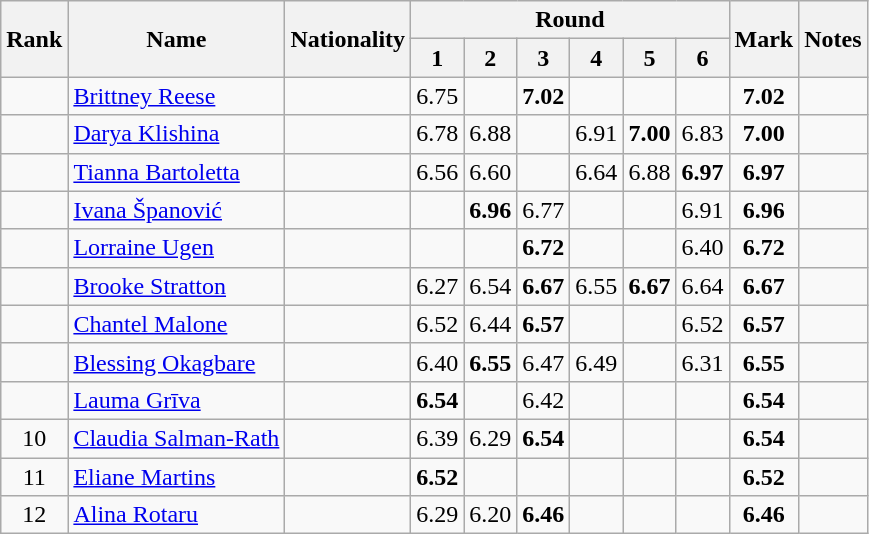<table class="wikitable sortable" style="text-align:center">
<tr>
<th rowspan=2>Rank</th>
<th rowspan=2>Name</th>
<th rowspan=2>Nationality</th>
<th colspan=6>Round</th>
<th rowspan=2>Mark</th>
<th rowspan=2>Notes</th>
</tr>
<tr>
<th>1</th>
<th>2</th>
<th>3</th>
<th>4</th>
<th>5</th>
<th>6</th>
</tr>
<tr>
<td></td>
<td style="text-align:left;"><a href='#'>Brittney Reese</a></td>
<td style="text-align:left;"></td>
<td>6.75</td>
<td></td>
<td><strong>7.02</strong></td>
<td></td>
<td></td>
<td></td>
<td><strong>7.02</strong></td>
<td></td>
</tr>
<tr>
<td></td>
<td style="text-align:left;"><a href='#'>Darya Klishina</a></td>
<td style="text-align:left;"></td>
<td>6.78</td>
<td>6.88</td>
<td></td>
<td>6.91</td>
<td><strong>7.00</strong></td>
<td>6.83</td>
<td><strong>7.00</strong></td>
<td></td>
</tr>
<tr>
<td></td>
<td style="text-align:left;"><a href='#'>Tianna Bartoletta</a></td>
<td style="text-align:left;"></td>
<td>6.56</td>
<td>6.60</td>
<td></td>
<td>6.64</td>
<td>6.88</td>
<td><strong>6.97</strong></td>
<td><strong>6.97</strong></td>
<td></td>
</tr>
<tr>
<td></td>
<td style="text-align:left;"><a href='#'>Ivana Španović</a></td>
<td style="text-align:left;"></td>
<td></td>
<td><strong>6.96</strong></td>
<td>6.77</td>
<td></td>
<td></td>
<td>6.91</td>
<td><strong>6.96</strong></td>
<td></td>
</tr>
<tr>
<td></td>
<td style="text-align:left;"><a href='#'>Lorraine Ugen</a></td>
<td style="text-align:left;"></td>
<td></td>
<td></td>
<td><strong>6.72</strong></td>
<td></td>
<td></td>
<td>6.40</td>
<td><strong>6.72</strong></td>
<td></td>
</tr>
<tr>
<td></td>
<td style="text-align:left;"><a href='#'>Brooke Stratton</a></td>
<td style="text-align:left;"></td>
<td>6.27</td>
<td>6.54</td>
<td><strong>6.67</strong></td>
<td>6.55</td>
<td><strong>6.67</strong></td>
<td>6.64</td>
<td><strong>6.67</strong></td>
<td></td>
</tr>
<tr>
<td></td>
<td style="text-align:left;"><a href='#'>Chantel Malone</a></td>
<td style="text-align:left;"></td>
<td>6.52</td>
<td>6.44</td>
<td><strong>6.57</strong></td>
<td></td>
<td></td>
<td>6.52</td>
<td><strong>6.57</strong></td>
<td></td>
</tr>
<tr>
<td></td>
<td style="text-align:left;"><a href='#'>Blessing Okagbare</a></td>
<td style="text-align:left;"></td>
<td>6.40</td>
<td><strong>6.55</strong></td>
<td>6.47</td>
<td>6.49</td>
<td></td>
<td>6.31</td>
<td><strong>6.55</strong></td>
<td></td>
</tr>
<tr>
<td></td>
<td style="text-align:left;"><a href='#'>Lauma Grīva</a></td>
<td style="text-align:left;"></td>
<td><strong>6.54</strong></td>
<td></td>
<td>6.42</td>
<td></td>
<td></td>
<td></td>
<td><strong>6.54</strong></td>
<td></td>
</tr>
<tr>
<td>10</td>
<td style="text-align:left;"><a href='#'>Claudia Salman-Rath</a></td>
<td style="text-align:left;"></td>
<td>6.39</td>
<td>6.29</td>
<td><strong>6.54</strong></td>
<td></td>
<td></td>
<td></td>
<td><strong>6.54</strong></td>
<td></td>
</tr>
<tr>
<td>11</td>
<td style="text-align:left;"><a href='#'>Eliane Martins</a></td>
<td style="text-align:left;"></td>
<td><strong>6.52</strong></td>
<td></td>
<td></td>
<td></td>
<td></td>
<td></td>
<td><strong>6.52</strong></td>
<td></td>
</tr>
<tr>
<td>12</td>
<td style="text-align:left;"><a href='#'>Alina Rotaru</a></td>
<td style="text-align:left;"></td>
<td>6.29</td>
<td>6.20</td>
<td><strong>6.46</strong></td>
<td></td>
<td></td>
<td></td>
<td><strong>6.46</strong></td>
<td></td>
</tr>
</table>
